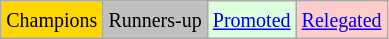<table class="wikitable">
<tr>
<td bgcolor=gold><small>Champions</small></td>
<td bgcolor=silver><small>Runners-up</small></td>
<td bgcolor="#DDFFDD"><small><a href='#'>Promoted</a></small></td>
<td bgcolor="#FFCCCC"><small><a href='#'>Relegated</a></small></td>
</tr>
</table>
